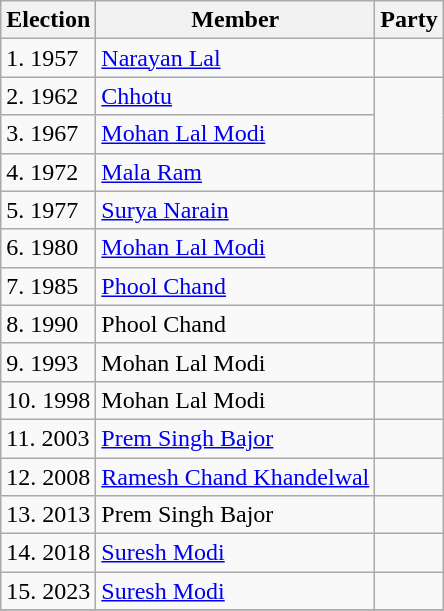<table class="wikitable sortable">
<tr>
<th>Election</th>
<th>Member</th>
<th colspan=2>Party</th>
</tr>
<tr>
<td>1. 1957</td>
<td><a href='#'>Narayan Lal</a></td>
<td></td>
</tr>
<tr>
<td>2. 1962</td>
<td><a href='#'>Chhotu</a></td>
</tr>
<tr>
<td>3. 1967</td>
<td><a href='#'>Mohan Lal Modi</a></td>
</tr>
<tr>
<td>4. 1972</td>
<td><a href='#'>Mala Ram</a></td>
<td></td>
</tr>
<tr>
<td>5. 1977</td>
<td><a href='#'>Surya Narain</a></td>
<td></td>
</tr>
<tr>
<td>6. 1980</td>
<td><a href='#'>Mohan Lal Modi</a></td>
<td></td>
</tr>
<tr>
<td>7. 1985</td>
<td><a href='#'>Phool Chand</a></td>
<td></td>
</tr>
<tr>
<td>8. 1990</td>
<td>Phool Chand</td>
</tr>
<tr>
<td>9. 1993</td>
<td>Mohan Lal Modi</td>
<td></td>
</tr>
<tr>
<td>10. 1998</td>
<td>Mohan Lal Modi</td>
</tr>
<tr>
<td>11. 2003</td>
<td><a href='#'>Prem Singh Bajor</a></td>
<td></td>
</tr>
<tr>
<td>12. 2008</td>
<td><a href='#'>Ramesh Chand Khandelwal</a></td>
<td></td>
</tr>
<tr>
<td>13. 2013</td>
<td>Prem Singh Bajor</td>
<td></td>
</tr>
<tr>
<td>14. 2018</td>
<td><a href='#'>Suresh Modi</a></td>
<td></td>
</tr>
<tr>
<td>15. 2023</td>
<td><a href='#'>Suresh Modi</a></td>
<td></td>
</tr>
<tr>
</tr>
</table>
